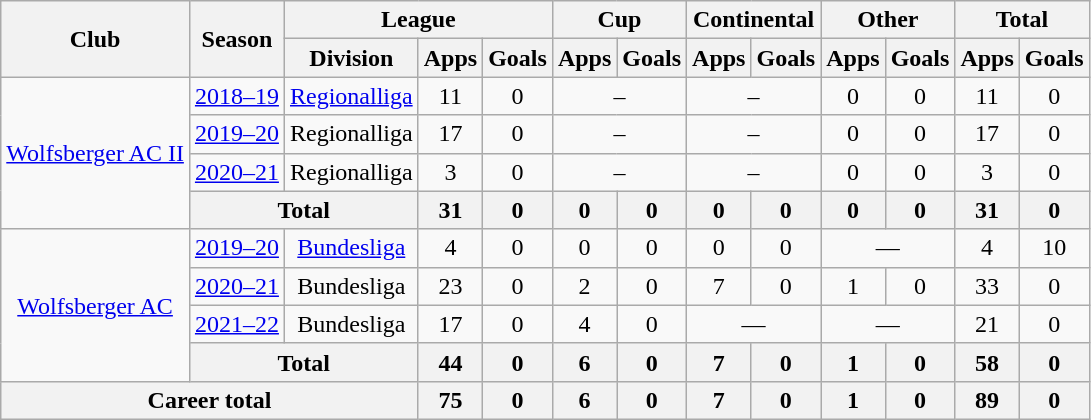<table class="wikitable" style="text-align: center">
<tr>
<th rowspan="2">Club</th>
<th rowspan="2">Season</th>
<th colspan="3">League</th>
<th colspan="2">Cup</th>
<th colspan="2">Continental</th>
<th colspan="2">Other</th>
<th colspan="2">Total</th>
</tr>
<tr>
<th>Division</th>
<th>Apps</th>
<th>Goals</th>
<th>Apps</th>
<th>Goals</th>
<th>Apps</th>
<th>Goals</th>
<th>Apps</th>
<th>Goals</th>
<th>Apps</th>
<th>Goals</th>
</tr>
<tr>
<td rowspan="4"><a href='#'>Wolfsberger AC II</a></td>
<td><a href='#'>2018–19</a></td>
<td><a href='#'>Regionalliga</a></td>
<td>11</td>
<td>0</td>
<td colspan="2">–</td>
<td colspan="2">–</td>
<td>0</td>
<td>0</td>
<td>11</td>
<td>0</td>
</tr>
<tr>
<td><a href='#'>2019–20</a></td>
<td>Regionalliga</td>
<td>17</td>
<td>0</td>
<td colspan="2">–</td>
<td colspan="2">–</td>
<td>0</td>
<td>0</td>
<td>17</td>
<td>0</td>
</tr>
<tr>
<td><a href='#'>2020–21</a></td>
<td>Regionalliga</td>
<td>3</td>
<td>0</td>
<td colspan="2">–</td>
<td colspan="2">–</td>
<td>0</td>
<td>0</td>
<td>3</td>
<td>0</td>
</tr>
<tr>
<th colspan="2">Total</th>
<th>31</th>
<th>0</th>
<th>0</th>
<th>0</th>
<th>0</th>
<th>0</th>
<th>0</th>
<th>0</th>
<th>31</th>
<th>0</th>
</tr>
<tr>
<td rowspan="4"><a href='#'>Wolfsberger AC</a></td>
<td><a href='#'>2019–20</a></td>
<td><a href='#'>Bundesliga</a></td>
<td>4</td>
<td>0</td>
<td>0</td>
<td>0</td>
<td>0</td>
<td>0</td>
<td colspan="2">—</td>
<td>4</td>
<td>10</td>
</tr>
<tr>
<td><a href='#'>2020–21</a></td>
<td>Bundesliga</td>
<td>23</td>
<td>0</td>
<td>2</td>
<td>0</td>
<td>7</td>
<td>0</td>
<td>1</td>
<td>0</td>
<td>33</td>
<td>0</td>
</tr>
<tr>
<td><a href='#'>2021–22</a></td>
<td>Bundesliga</td>
<td>17</td>
<td>0</td>
<td>4</td>
<td>0</td>
<td colspan="2">—</td>
<td colspan="2">—</td>
<td>21</td>
<td>0</td>
</tr>
<tr>
<th colspan="2">Total</th>
<th>44</th>
<th>0</th>
<th>6</th>
<th>0</th>
<th>7</th>
<th>0</th>
<th>1</th>
<th>0</th>
<th>58</th>
<th>0</th>
</tr>
<tr>
<th colspan="3">Career total</th>
<th>75</th>
<th>0</th>
<th>6</th>
<th>0</th>
<th>7</th>
<th>0</th>
<th>1</th>
<th>0</th>
<th>89</th>
<th>0</th>
</tr>
</table>
